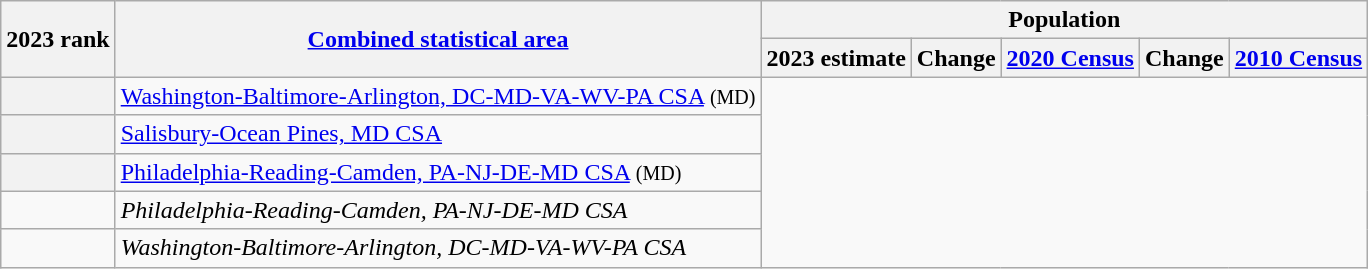<table class="wikitable sortable">
<tr>
<th scope=col rowspan=2>2023 rank</th>
<th scope=col rowspan=2><a href='#'>Combined statistical area</a></th>
<th colspan=5>Population</th>
</tr>
<tr>
<th scope=col>2023 estimate</th>
<th scope=col>Change</th>
<th scope=col><a href='#'>2020 Census</a></th>
<th scope=col>Change</th>
<th scope=col><a href='#'>2010 Census</a></th>
</tr>
<tr>
<th scope=row></th>
<td><a href='#'>Washington-Baltimore-Arlington, DC-MD-VA-WV-PA CSA</a> <small>(MD)</small><br></td>
</tr>
<tr>
<th scope=row></th>
<td><a href='#'>Salisbury-Ocean Pines, MD CSA</a><br></td>
</tr>
<tr>
<th scope=row></th>
<td><a href='#'>Philadelphia-Reading-Camden, PA-NJ-DE-MD CSA</a> <small>(MD)</small><br></td>
</tr>
<tr>
<td></td>
<td><em><span>Philadelphia-Reading-Camden, PA-NJ-DE-MD CSA</span></em><br></td>
</tr>
<tr>
<td></td>
<td><em><span>Washington-Baltimore-Arlington, DC-MD-VA-WV-PA CSA</span></em><br></td>
</tr>
</table>
